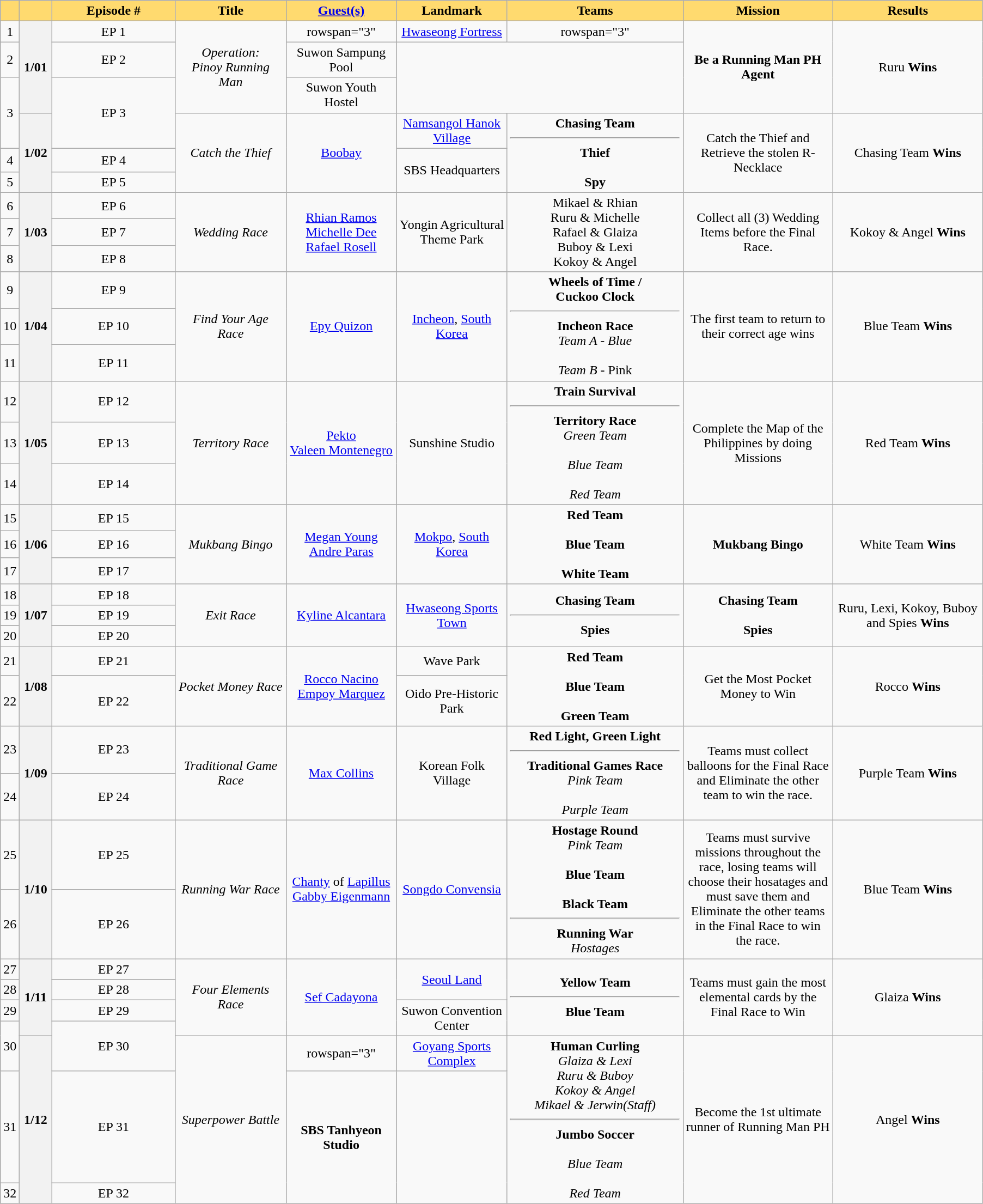<table class="wikitable" style="text-align:center;">
<tr>
<th style="background:#FFDA6F; width:1em"></th>
<th style="background:#FFDA6F; width:2em"></th>
<th style="background:#FFDA6F; width:9em">Episode #<br></th>
<th style="background:#FFDA6F; width:8em">Title</th>
<th style="background:#FFDA6F; width:8em"><a href='#'>Guest(s)</a></th>
<th style="background:#FFDA6F; width:8em">Landmark</th>
<th style="background:#FFDA6F; width:13em">Teams</th>
<th style="background:#FFDA6F; width:11em">Mission</th>
<th style="background:#FFDA6F; width:11em">Results</th>
</tr>
<tr>
<td scope="col">1<br></td>
<th rowspan="3">1/01</th>
<td>EP 1<br></td>
<td rowspan="3"><em>Operation:<br>Pinoy Running Man</em></td>
<td>rowspan="3" </td>
<td><a href='#'>Hwaseong Fortress</a><br></td>
<td>rowspan="3" </td>
<td rowspan="3"><strong>Be a Running Man PH Agent</strong><br></td>
<td rowspan="3">Ruru <strong>Wins</strong><br></td>
</tr>
<tr>
<td scope="col">2<br></td>
<td>EP 2<br></td>
<td>Suwon Sampung Pool<br></td>
</tr>
<tr>
<td rowspan="2">3<br></td>
<td rowspan="2">EP 3<br></td>
<td>Suwon Youth Hostel<br></td>
</tr>
<tr>
<th rowspan="3">1/02</th>
<td rowspan="3"><em>Catch the Thief</em></td>
<td rowspan="3"><a href='#'>Boobay</a></td>
<td><a href='#'>Namsangol Hanok Village</a><br></td>
<td rowspan="3"><strong>Chasing Team</strong><br><hr><strong>Thief</strong><br><br><strong>Spy</strong><br></td>
<td rowspan="3">Catch the Thief and Retrieve the stolen R-Necklace</td>
<td rowspan="3">Chasing Team <strong>Wins</strong><br></td>
</tr>
<tr>
<td scope="col">4<br></td>
<td>EP 4<br></td>
<td rowspan="2">SBS Headquarters<br></td>
</tr>
<tr>
<td scope="col">5<br></td>
<td>EP 5<br></td>
</tr>
<tr>
<td scope="col">6<br></td>
<th rowspan="3">1/03</th>
<td>EP 6<br></td>
<td rowspan="3"><em>Wedding Race</em></td>
<td rowspan="3"><a href='#'>Rhian Ramos</a><br><a href='#'>Michelle Dee</a><br><a href='#'>Rafael Rosell</a></td>
<td rowspan="3">Yongin Agricultural Theme Park<br></td>
<td rowspan="3">Mikael & Rhian<br>Ruru & Michelle<br>Rafael & Glaiza<br>Buboy & Lexi<br>Kokoy & Angel</td>
<td rowspan="3">Collect all (3) Wedding Items before the Final Race.</td>
<td rowspan="3">Kokoy & Angel <strong>Wins</strong><br></td>
</tr>
<tr>
<td scope="col">7</td>
<td>EP 7<br></td>
</tr>
<tr>
<td scope="col">8</td>
<td>EP 8<br></td>
</tr>
<tr>
<td scope="col">9</td>
<th rowspan="3">1/04</th>
<td>EP 9<br></td>
<td rowspan="3"><em>Find Your Age Race</em></td>
<td rowspan="3"><a href='#'>Epy Quizon</a></td>
<td rowspan="3"><a href='#'>Incheon</a>, <a href='#'>South Korea</a></td>
<td rowspan="3"><strong>Wheels of Time /<br>Cuckoo Clock</strong><br><hr><strong>Incheon Race</strong><br> <em>Team A - Blue</em><br><br><em>Team B</em> - Pink<br></td>
<td rowspan="3">The first team to return to their correct age wins</td>
<td rowspan="3">Blue Team <strong>Wins</strong><br></td>
</tr>
<tr>
<td scope="col">10</td>
<td>EP 10<br></td>
</tr>
<tr>
<td scope="col">11</td>
<td>EP 11<br></td>
</tr>
<tr>
<td scope="col">12</td>
<th rowspan="3">1/05</th>
<td>EP 12<br></td>
<td rowspan="3"><em>Territory Race</em></td>
<td rowspan="3"><a href='#'>Pekto</a><br><a href='#'>Valeen Montenegro</a></td>
<td rowspan="3">Sunshine Studio<br></td>
<td rowspan="3" style="width:12.5em"><strong>Train Survival</strong><br><hr><strong>Territory Race</strong><br><em>Green Team</em><br><br><em>Blue Team</em><br><br><em>Red Team</em><br></td>
<td rowspan="3">Complete the Map of the Philippines by doing Missions</td>
<td rowspan="3">Red Team <strong>Wins</strong><br></td>
</tr>
<tr>
<td scope="col">13</td>
<td>EP 13<br></td>
</tr>
<tr>
<td scope="col">14</td>
<td>EP 14<br></td>
</tr>
<tr>
<td scope="col">15</td>
<th rowspan="3">1/06</th>
<td>EP 15<br></td>
<td rowspan="3"><em>Mukbang Bingo</em></td>
<td rowspan="3"><a href='#'>Megan Young</a><br><a href='#'>Andre Paras</a></td>
<td rowspan="3"><a href='#'>Mokpo</a>, <a href='#'>South Korea</a></td>
<td rowspan="3"><strong>Red Team</strong><br><br><strong>Blue Team</strong><br><br><strong>White Team</strong><br></td>
<td rowspan="3"><strong>Mukbang Bingo</strong><br></td>
<td rowspan="3">White Team <strong>Wins</strong><br></td>
</tr>
<tr>
<td scope="col">16</td>
<td>EP 16<br></td>
</tr>
<tr>
<td scope="col">17</td>
<td>EP 17<br></td>
</tr>
<tr>
<td scope="col">18</td>
<th rowspan="3">1/07</th>
<td>EP 18<br></td>
<td rowspan="3"><em>Exit Race</em></td>
<td rowspan="3"><a href='#'>Kyline Alcantara</a></td>
<td rowspan="3"><a href='#'>Hwaseong Sports Town</a><br></td>
<td rowspan="3"><strong>Chasing Team</strong><br><hr><strong>Spies</strong><br></td>
<td rowspan="3"><strong>Chasing Team</strong><br><br><strong>Spies</strong><br></td>
<td rowspan="3">Ruru, Lexi, Kokoy, Buboy and Spies <strong>Wins</strong><br></td>
</tr>
<tr>
<td scope="col">19</td>
<td>EP 19<br></td>
</tr>
<tr>
<td scope="col">20</td>
<td>EP 20<br></td>
</tr>
<tr>
<td scope="col">21</td>
<th rowspan="2">1/08</th>
<td>EP 21<br></td>
<td rowspan="2"><em>Pocket Money Race</em></td>
<td rowspan="2"><a href='#'>Rocco Nacino</a> <br> <a href='#'>Empoy Marquez</a></td>
<td>Wave Park<br></td>
<td rowspan="2"><strong>Red Team</strong><br><br><strong>Blue Team</strong><br><br><strong>Green Team</strong><br></td>
<td rowspan="2">Get the Most Pocket Money to Win</td>
<td rowspan="2">Rocco <strong>Wins</strong><br></td>
</tr>
<tr>
<td scope="col">22</td>
<td>EP 22<br></td>
<td>Oido Pre-Historic Park<br></td>
</tr>
<tr>
<td scope="col">23</td>
<th rowspan="2">1/09</th>
<td>EP 23<br></td>
<td rowspan="2"><em>Traditional Game Race</em></td>
<td rowspan="2"><a href='#'>Max Collins</a></td>
<td rowspan="2">Korean Folk Village<br></td>
<td rowspan="2"><strong>Red Light, Green Light</strong><br><hr><strong>Traditional Games Race</strong><br><em>Pink Team</em><br><br><em>Purple Team</em><br></td>
<td rowspan="2">Teams must collect balloons for the Final Race and Eliminate the other team to win the race.</td>
<td rowspan="2">Purple Team <strong>Wins</strong><br></td>
</tr>
<tr>
<td scope="col">24</td>
<td>EP 24<br></td>
</tr>
<tr>
<td scope="col">25</td>
<th rowspan="2">1/10</th>
<td>EP 25<br></td>
<td rowspan="2"><em>Running War Race</em></td>
<td rowspan="2"><a href='#'>Chanty</a> of <a href='#'>Lapillus</a><br><a href='#'>Gabby Eigenmann</a></td>
<td rowspan="2"><a href='#'>Songdo Convensia</a><br></td>
<td rowspan="2"><strong>Hostage Round</strong><br><em>Pink Team</em><br><br><strong>Blue Team</strong><br><br><strong>Black Team</strong><br><hr><strong>Running War</strong><br><em>Hostages</em><br></td>
<td rowspan="2">Teams must survive missions throughout the race, losing teams will choose their hosatages and must save them and Eliminate the other teams in the Final Race to win the race.</td>
<td rowspan="2">Blue Team <strong>Wins</strong><br></td>
</tr>
<tr>
<td scope="col">26</td>
<td>EP 26<br></td>
</tr>
<tr>
<td scope="col">27</td>
<th rowspan="4">1/11</th>
<td>EP 27<br></td>
<td rowspan="4"><em>Four Elements Race</em></td>
<td rowspan="4"><a href='#'>Sef Cadayona</a></td>
<td rowspan="2"><a href='#'>Seoul Land</a><br></td>
<td rowspan="4"><strong>Yellow Team</strong><br><hr><strong>Blue Team</strong><br></td>
<td rowspan="4">Teams must gain the most elemental cards by the Final Race to Win</td>
<td rowspan="4">Glaiza <strong>Wins</strong><br></td>
</tr>
<tr>
<td scope="col">28</td>
<td>EP 28<br></td>
</tr>
<tr>
<td scope="col">29</td>
<td>EP 29<br></td>
<td rowspan="2">Suwon Convention Center<br></td>
</tr>
<tr>
<td rowspan="2">30</td>
<td rowspan="2">EP 30<br></td>
</tr>
<tr>
<th rowspan="4">1/12</th>
<td rowspan="3"><em>Superpower Battle</em></td>
<td>rowspan="3" </td>
<td><a href='#'>Goyang Sports Complex</a><br></td>
<td rowspan="3"><strong>Human Curling</strong><br><em>Glaiza & Lexi</em><br><em>Ruru & Buboy</em><br><em>Kokoy & Angel</em><br><em>Mikael & Jerwin(Staff)</em><hr><strong>Jumbo Soccer</strong><br><br><em>Blue Team</em><br><br><em>Red Team</em></td>
<td rowspan="3">Become the 1st ultimate runner of Running Man PH</td>
<td rowspan="3">Angel <strong>Wins</strong><br></td>
</tr>
<tr>
<td scope="col">31</td>
<td>EP 31<br></td>
<td rowspan="2"><strong>SBS Tanhyeon Studio</strong><br></td>
</tr>
<tr>
<td scope="col">32</td>
<td>EP 32<br></td>
</tr>
</table>
